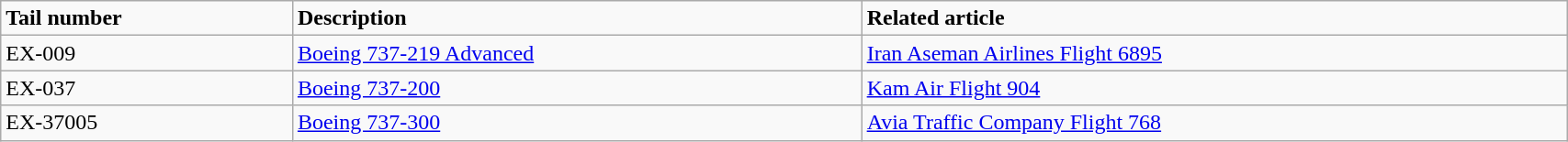<table class="wikitable" width="90%">
<tr>
<td><strong>Tail number</strong></td>
<td><strong>Description</strong></td>
<td><strong>Related article</strong></td>
</tr>
<tr>
<td>EX-009</td>
<td><a href='#'>Boeing 737-219 Advanced</a></td>
<td><a href='#'>Iran Aseman Airlines Flight 6895</a></td>
</tr>
<tr>
<td>EX-037</td>
<td><a href='#'>Boeing 737-200</a></td>
<td><a href='#'>Kam Air Flight 904</a></td>
</tr>
<tr>
<td>EX-37005</td>
<td><a href='#'>Boeing 737-300</a></td>
<td><a href='#'>Avia Traffic Company Flight 768</a></td>
</tr>
</table>
